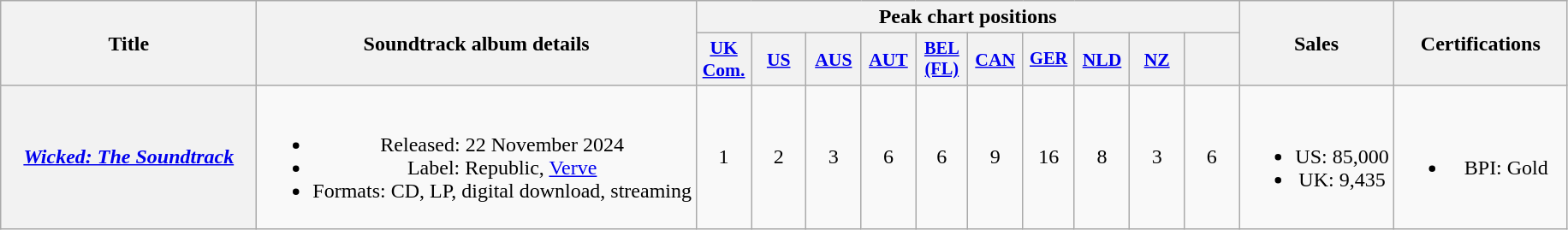<table class="wikitable plainrowheaders" style="text-align:center;">
<tr>
<th scope="col" style="width:12em;" rowspan="2">Title</th>
<th scope="col" rowspan="2">Soundtrack album details</th>
<th scope="col" colspan="10">Peak chart positions</th>
<th scope="col" rowspan="2">Sales</th>
<th scope="col" rowspan="2" style="width:8em;">Certifications</th>
</tr>
<tr>
<th scope="col" style="width:2.5em;font-size:90%;"><a href='#'>UK Com.</a><br></th>
<th scope="col" style="width:2.5em;font-size:90%;"><a href='#'>US</a><br></th>
<th scope="col" style="width:2.5em;font-size:90%;"><a href='#'>AUS</a><br></th>
<th scope="col" style="width:2.5em;font-size:90%;"><a href='#'>AUT</a><br></th>
<th scope="col" style="width:2.5em;font-size:85%;"><a href='#'>BEL (FL)</a><br></th>
<th scope="col" style="width:2.5em;font-size:90%;"><a href='#'>CAN</a><br></th>
<th scope="col" style="width:2.5em;font-size:85%;"><a href='#'>GER</a><br></th>
<th scope="col" style="width:2.5em;font-size:90%;"><a href='#'>NLD</a><br></th>
<th scope="col" style="width:2.5em;font-size:90%;"><a href='#'>NZ</a><br></th>
<th scope="col" style="width:2.5em;font-size:90%;"><a href='#'></a><br></th>
</tr>
<tr>
<th scope="row"><em><a href='#'>Wicked: The Soundtrack</a></em><br></th>
<td><br><ul><li>Released: 22 November 2024</li><li>Label: Republic, <a href='#'>Verve</a></li><li>Formats: CD, LP, digital download, streaming</li></ul></td>
<td>1</td>
<td>2</td>
<td>3</td>
<td>6</td>
<td>6</td>
<td>9</td>
<td>16</td>
<td>8</td>
<td>3</td>
<td>6</td>
<td><br><ul><li>US: 85,000</li><li>UK: 9,435</li></ul></td>
<td><br><ul><li>BPI: Gold</li></ul></td>
</tr>
</table>
